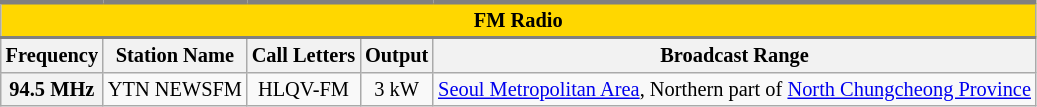<table class="wikitable" style="text-align:center;font-size: 85%;">
<tr style="background:gold;border-top:solid 3px gray">
<td colspan="7"><strong>FM Radio</strong></td>
</tr>
<tr style="border-TOP:solid 2px gray;">
<th>Frequency</th>
<th>Station Name</th>
<th>Call Letters</th>
<th>Output</th>
<th>Broadcast Range</th>
</tr>
<tr>
<th>94.5 MHz</th>
<td>YTN NEWSFM</td>
<td>HLQV-FM</td>
<td>3 kW</td>
<td><a href='#'>Seoul Metropolitan Area</a>, Northern part of <a href='#'>North Chungcheong Province</a></td>
</tr>
</table>
